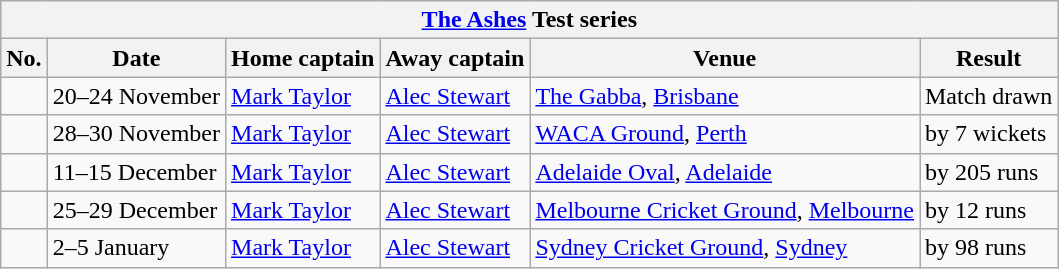<table class="wikitable">
<tr>
<th colspan="9"><a href='#'>The Ashes</a> Test series</th>
</tr>
<tr>
<th>No.</th>
<th>Date</th>
<th>Home captain</th>
<th>Away captain</th>
<th>Venue</th>
<th>Result</th>
</tr>
<tr>
<td></td>
<td>20–24 November</td>
<td><a href='#'>Mark Taylor</a></td>
<td><a href='#'>Alec Stewart</a></td>
<td><a href='#'>The Gabba</a>, <a href='#'>Brisbane</a></td>
<td>Match drawn</td>
</tr>
<tr>
<td></td>
<td>28–30 November</td>
<td><a href='#'>Mark Taylor</a></td>
<td><a href='#'>Alec Stewart</a></td>
<td><a href='#'>WACA Ground</a>, <a href='#'>Perth</a></td>
<td> by 7 wickets</td>
</tr>
<tr>
<td></td>
<td>11–15 December</td>
<td><a href='#'>Mark Taylor</a></td>
<td><a href='#'>Alec Stewart</a></td>
<td><a href='#'>Adelaide Oval</a>, <a href='#'>Adelaide</a></td>
<td> by 205 runs</td>
</tr>
<tr>
<td></td>
<td>25–29 December</td>
<td><a href='#'>Mark Taylor</a></td>
<td><a href='#'>Alec Stewart</a></td>
<td><a href='#'>Melbourne Cricket Ground</a>, <a href='#'>Melbourne</a></td>
<td> by 12 runs</td>
</tr>
<tr>
<td></td>
<td>2–5 January</td>
<td><a href='#'>Mark Taylor</a></td>
<td><a href='#'>Alec Stewart</a></td>
<td><a href='#'>Sydney Cricket Ground</a>, <a href='#'>Sydney</a></td>
<td> by 98 runs</td>
</tr>
</table>
